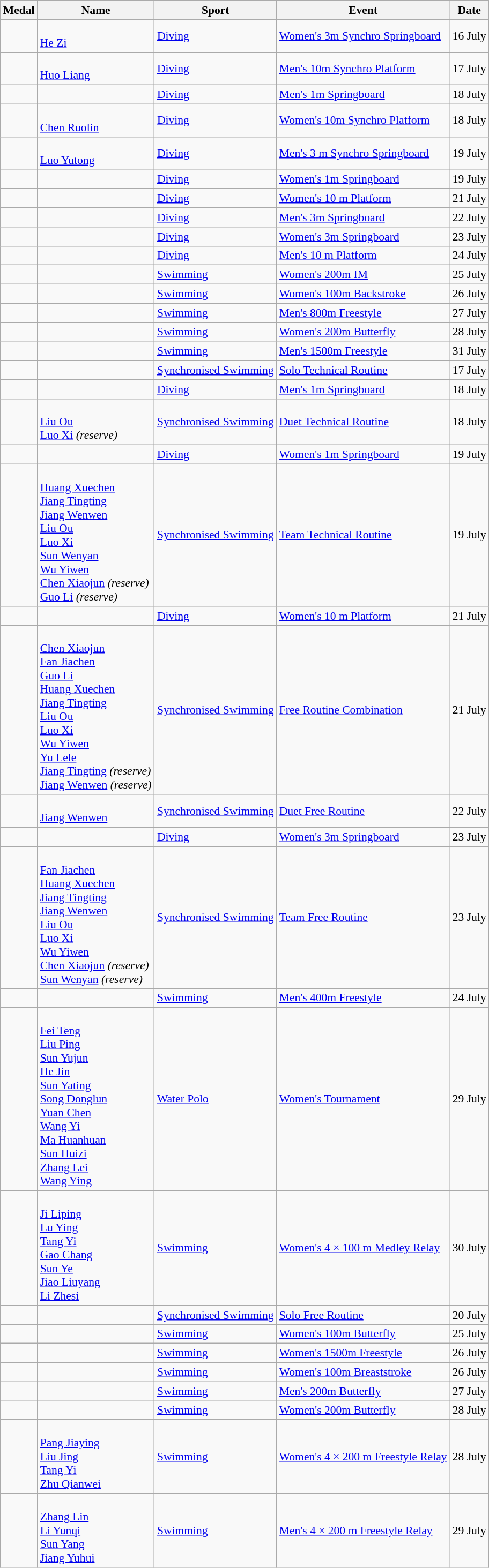<table class="wikitable sortable" style="font-size:90%">
<tr>
<th>Medal</th>
<th>Name</th>
<th>Sport</th>
<th>Event</th>
<th>Date</th>
</tr>
<tr>
<td></td>
<td><br><a href='#'>He Zi</a></td>
<td><a href='#'>Diving</a></td>
<td><a href='#'>Women's 3m Synchro Springboard</a></td>
<td>16 July</td>
</tr>
<tr>
<td></td>
<td><br><a href='#'>Huo Liang</a></td>
<td><a href='#'>Diving</a></td>
<td><a href='#'>Men's 10m Synchro Platform</a></td>
<td>17 July</td>
</tr>
<tr>
<td></td>
<td></td>
<td><a href='#'>Diving</a></td>
<td><a href='#'>Men's 1m Springboard</a></td>
<td>18 July</td>
</tr>
<tr>
<td></td>
<td><br><a href='#'>Chen Ruolin</a></td>
<td><a href='#'>Diving</a></td>
<td><a href='#'>Women's 10m Synchro Platform</a></td>
<td>18 July</td>
</tr>
<tr>
<td></td>
<td><br><a href='#'>Luo Yutong</a></td>
<td><a href='#'>Diving</a></td>
<td><a href='#'>Men's 3 m Synchro Springboard</a></td>
<td>19 July</td>
</tr>
<tr>
<td></td>
<td></td>
<td><a href='#'>Diving</a></td>
<td><a href='#'>Women's 1m Springboard</a></td>
<td>19 July</td>
</tr>
<tr>
<td></td>
<td></td>
<td><a href='#'>Diving</a></td>
<td><a href='#'>Women's 10 m Platform</a></td>
<td>21 July</td>
</tr>
<tr>
<td></td>
<td></td>
<td><a href='#'>Diving</a></td>
<td><a href='#'>Men's 3m Springboard</a></td>
<td>22 July</td>
</tr>
<tr>
<td></td>
<td></td>
<td><a href='#'>Diving</a></td>
<td><a href='#'>Women's 3m Springboard</a></td>
<td>23 July</td>
</tr>
<tr>
<td></td>
<td></td>
<td><a href='#'>Diving</a></td>
<td><a href='#'>Men's 10 m Platform</a></td>
<td>24 July</td>
</tr>
<tr>
<td></td>
<td></td>
<td><a href='#'>Swimming</a></td>
<td><a href='#'>Women's 200m IM</a></td>
<td>25 July</td>
</tr>
<tr>
<td></td>
<td></td>
<td><a href='#'>Swimming</a></td>
<td><a href='#'>Women's 100m Backstroke</a></td>
<td>26 July</td>
</tr>
<tr>
<td></td>
<td></td>
<td><a href='#'>Swimming</a></td>
<td><a href='#'>Men's 800m Freestyle</a></td>
<td>27 July</td>
</tr>
<tr>
<td></td>
<td></td>
<td><a href='#'>Swimming</a></td>
<td><a href='#'>Women's 200m Butterfly</a></td>
<td>28 July</td>
</tr>
<tr>
<td></td>
<td></td>
<td><a href='#'>Swimming</a></td>
<td><a href='#'>Men's 1500m Freestyle</a></td>
<td>31 July</td>
</tr>
<tr>
<td></td>
<td></td>
<td><a href='#'>Synchronised Swimming</a></td>
<td><a href='#'>Solo Technical Routine</a></td>
<td>17 July</td>
</tr>
<tr>
<td></td>
<td></td>
<td><a href='#'>Diving</a></td>
<td><a href='#'>Men's 1m Springboard</a></td>
<td>18 July</td>
</tr>
<tr>
<td></td>
<td><br><a href='#'>Liu Ou</a><br><a href='#'>Luo Xi</a> <em>(reserve)</em></td>
<td><a href='#'>Synchronised Swimming</a></td>
<td><a href='#'>Duet Technical Routine</a></td>
<td>18 July</td>
</tr>
<tr>
<td></td>
<td></td>
<td><a href='#'>Diving</a></td>
<td><a href='#'>Women's 1m Springboard</a></td>
<td>19 July</td>
</tr>
<tr>
<td></td>
<td><br><a href='#'>Huang Xuechen</a><br><a href='#'>Jiang Tingting</a><br><a href='#'>Jiang Wenwen</a><br><a href='#'>Liu Ou</a><br><a href='#'>Luo Xi</a><br><a href='#'>Sun Wenyan</a><br><a href='#'>Wu Yiwen</a><br><a href='#'>Chen Xiaojun</a> <em>(reserve)</em><br><a href='#'>Guo Li</a> <em>(reserve)</em></td>
<td><a href='#'>Synchronised Swimming</a></td>
<td><a href='#'>Team Technical Routine</a></td>
<td>19 July</td>
</tr>
<tr>
<td></td>
<td></td>
<td><a href='#'>Diving</a></td>
<td><a href='#'>Women's 10 m Platform</a></td>
<td>21 July</td>
</tr>
<tr>
<td></td>
<td><br><a href='#'>Chen Xiaojun</a><br><a href='#'>Fan Jiachen</a><br><a href='#'>Guo Li</a><br><a href='#'>Huang Xuechen</a><br><a href='#'>Jiang Tingting</a><br><a href='#'>Liu Ou</a><br><a href='#'>Luo Xi</a><br><a href='#'>Wu Yiwen</a><br><a href='#'>Yu Lele</a><br><a href='#'>Jiang Tingting</a> <em>(reserve)</em><br><a href='#'>Jiang Wenwen</a> <em>(reserve)</em></td>
<td><a href='#'>Synchronised Swimming</a></td>
<td><a href='#'>Free Routine Combination</a></td>
<td>21 July</td>
</tr>
<tr>
<td></td>
<td><br><a href='#'>Jiang Wenwen</a></td>
<td><a href='#'>Synchronised Swimming</a></td>
<td><a href='#'>Duet Free Routine</a></td>
<td>22 July</td>
</tr>
<tr>
<td></td>
<td></td>
<td><a href='#'>Diving</a></td>
<td><a href='#'>Women's 3m Springboard</a></td>
<td>23 July</td>
</tr>
<tr>
<td></td>
<td><br><a href='#'>Fan Jiachen</a><br><a href='#'>Huang Xuechen</a><br><a href='#'>Jiang Tingting</a><br><a href='#'>Jiang Wenwen</a><br><a href='#'>Liu Ou</a><br><a href='#'>Luo Xi</a><br><a href='#'>Wu Yiwen</a><br><a href='#'>Chen Xiaojun</a> <em>(reserve)</em><br><a href='#'>Sun Wenyan</a> <em>(reserve)</em></td>
<td><a href='#'>Synchronised Swimming</a></td>
<td><a href='#'>Team Free Routine</a></td>
<td>23 July</td>
</tr>
<tr>
<td></td>
<td></td>
<td><a href='#'>Swimming</a></td>
<td><a href='#'>Men's 400m Freestyle</a></td>
<td>24 July</td>
</tr>
<tr>
<td></td>
<td><br><a href='#'>Fei Teng</a><br><a href='#'>Liu Ping</a><br><a href='#'>Sun Yujun</a><br><a href='#'>He Jin</a><br><a href='#'>Sun Yating</a><br><a href='#'>Song Donglun</a><br><a href='#'>Yuan Chen</a><br><a href='#'>Wang Yi</a><br><a href='#'>Ma Huanhuan</a><br><a href='#'>Sun Huizi</a><br><a href='#'>Zhang Lei</a><br><a href='#'>Wang Ying</a></td>
<td><a href='#'>Water Polo</a></td>
<td><a href='#'>Women's Tournament</a></td>
<td>29 July</td>
</tr>
<tr>
<td></td>
<td><br><a href='#'>Ji Liping</a><br><a href='#'>Lu Ying</a><br><a href='#'>Tang Yi</a><br><a href='#'>Gao Chang</a><br><a href='#'>Sun Ye</a><br><a href='#'>Jiao Liuyang</a><br><a href='#'>Li Zhesi</a></td>
<td><a href='#'>Swimming</a></td>
<td><a href='#'>Women's 4 × 100 m Medley Relay</a></td>
<td>30 July</td>
</tr>
<tr>
<td></td>
<td></td>
<td><a href='#'>Synchronised Swimming</a></td>
<td><a href='#'>Solo Free Routine</a></td>
<td>20 July</td>
</tr>
<tr>
<td></td>
<td></td>
<td><a href='#'>Swimming</a></td>
<td><a href='#'>Women's 100m Butterfly</a></td>
<td>25 July</td>
</tr>
<tr>
<td></td>
<td></td>
<td><a href='#'>Swimming</a></td>
<td><a href='#'>Women's 1500m Freestyle</a></td>
<td>26 July</td>
</tr>
<tr>
<td></td>
<td></td>
<td><a href='#'>Swimming</a></td>
<td><a href='#'>Women's 100m Breaststroke</a></td>
<td>26 July</td>
</tr>
<tr>
<td></td>
<td></td>
<td><a href='#'>Swimming</a></td>
<td><a href='#'>Men's 200m Butterfly</a></td>
<td>27 July</td>
</tr>
<tr>
<td></td>
<td></td>
<td><a href='#'>Swimming</a></td>
<td><a href='#'>Women's 200m Butterfly</a></td>
<td>28 July</td>
</tr>
<tr>
<td></td>
<td><br><a href='#'>Pang Jiaying</a><br><a href='#'>Liu Jing</a><br><a href='#'>Tang Yi</a><br><a href='#'>Zhu Qianwei</a></td>
<td><a href='#'>Swimming</a></td>
<td><a href='#'>Women's 4 × 200 m Freestyle Relay</a></td>
<td>28 July</td>
</tr>
<tr>
<td></td>
<td><br><a href='#'>Zhang Lin</a><br><a href='#'>Li Yunqi</a><br><a href='#'>Sun Yang</a><br><a href='#'>Jiang Yuhui</a></td>
<td><a href='#'>Swimming</a></td>
<td><a href='#'>Men's 4 × 200 m Freestyle Relay</a></td>
<td>29 July</td>
</tr>
</table>
